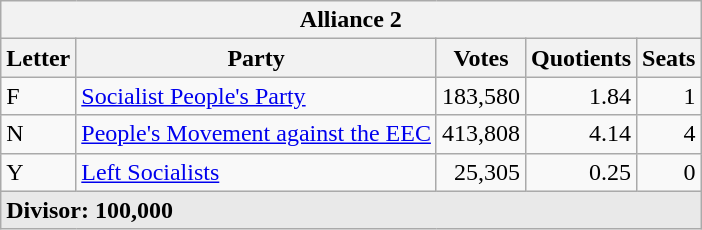<table class="wikitable">
<tr>
<th colspan="5">Alliance 2</th>
</tr>
<tr>
<th>Letter</th>
<th>Party</th>
<th>Votes</th>
<th>Quotients</th>
<th>Seats</th>
</tr>
<tr>
<td style="text-align:left;">F</td>
<td style="text-align:left;"><a href='#'>Socialist People's Party</a></td>
<td style="text-align:right;">183,580</td>
<td style="text-align:right;">1.84</td>
<td style="text-align:right;">1</td>
</tr>
<tr>
<td style="text-align:left;">N</td>
<td style="text-align:left;"><a href='#'>People's Movement against the EEC</a></td>
<td style="text-align:right;">413,808</td>
<td style="text-align:right;">4.14</td>
<td style="text-align:right;">4</td>
</tr>
<tr>
<td style="text-align:left;">Y</td>
<td style="text-align:left;"><a href='#'>Left Socialists</a></td>
<td style="text-align:right;">25,305</td>
<td style="text-align:right;">0.25</td>
<td style="text-align:right;">0</td>
</tr>
<tr style="background-color:#E9E9E9">
<td colspan="5" style="text-align:left;"><strong>Divisor: 100,000</strong></td>
</tr>
</table>
